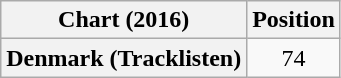<table class="wikitable plainrowheaders" style="text-align:center">
<tr>
<th>Chart (2016)</th>
<th>Position</th>
</tr>
<tr>
<th scope="row">Denmark (Tracklisten)</th>
<td>74</td>
</tr>
</table>
